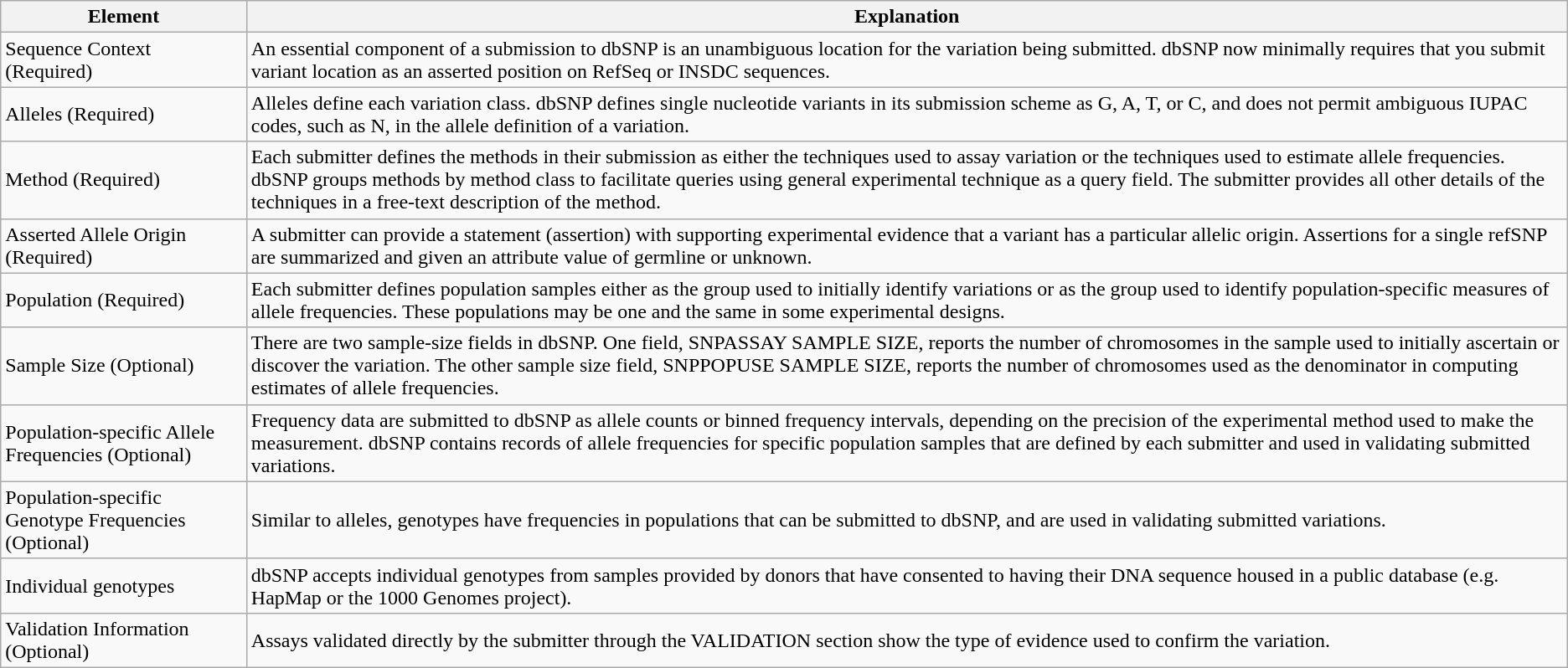<table class="wikitable sortable">
<tr>
<th>Element</th>
<th>Explanation</th>
</tr>
<tr>
<td>Sequence Context (Required)</td>
<td>An essential component of a submission to dbSNP is an unambiguous location for the variation being submitted. dbSNP now minimally requires that you submit variant location as an asserted position on RefSeq or INSDC sequences.</td>
</tr>
<tr>
<td>Alleles (Required)</td>
<td>Alleles define each variation class. dbSNP defines single nucleotide variants in its submission scheme as G, A, T, or C, and does not permit ambiguous IUPAC codes, such as N, in the allele definition of a variation.</td>
</tr>
<tr>
<td>Method (Required)</td>
<td>Each submitter defines the methods in their submission as either the techniques used to assay variation or the techniques used to estimate allele frequencies. dbSNP groups methods by method class to facilitate queries using general experimental technique as a query field. The submitter provides all other details of the techniques in a free-text description of the method.</td>
</tr>
<tr>
<td>Asserted Allele Origin (Required)</td>
<td>A submitter can provide a statement (assertion) with supporting experimental evidence that a variant has a particular allelic origin. Assertions for a single refSNP are summarized and given an attribute value of germline or unknown.</td>
</tr>
<tr>
<td>Population (Required)</td>
<td>Each submitter defines population samples either as the group used to initially identify variations or as the group used to identify population-specific measures of allele frequencies. These populations may be one and the same in some experimental designs.</td>
</tr>
<tr>
<td>Sample Size (Optional)</td>
<td>There are two sample-size fields in dbSNP. One field, SNPASSAY SAMPLE SIZE, reports the number of chromosomes in the sample used to initially ascertain or discover the variation. The other sample size field, SNPPOPUSE SAMPLE SIZE, reports the number of chromosomes used as the denominator in computing estimates of allele frequencies.</td>
</tr>
<tr>
<td>Population-specific Allele Frequencies (Optional)</td>
<td>Frequency data are submitted to dbSNP as allele counts or binned frequency intervals, depending on the precision of the experimental method used to make the measurement. dbSNP contains records of allele frequencies for specific population samples that are defined by each submitter and used in validating submitted variations.</td>
</tr>
<tr>
<td>Population-specific Genotype Frequencies (Optional)</td>
<td>Similar to alleles, genotypes have frequencies in populations that can be submitted to dbSNP, and are used in validating submitted variations.</td>
</tr>
<tr>
<td>Individual genotypes</td>
<td>dbSNP accepts individual genotypes from samples provided by donors that have consented to having their DNA sequence housed in a public database (e.g. HapMap or the 1000 Genomes project).</td>
</tr>
<tr>
<td>Validation Information (Optional)</td>
<td>Assays validated directly by the submitter through the VALIDATION section show the type of evidence used to confirm the variation.</td>
</tr>
</table>
